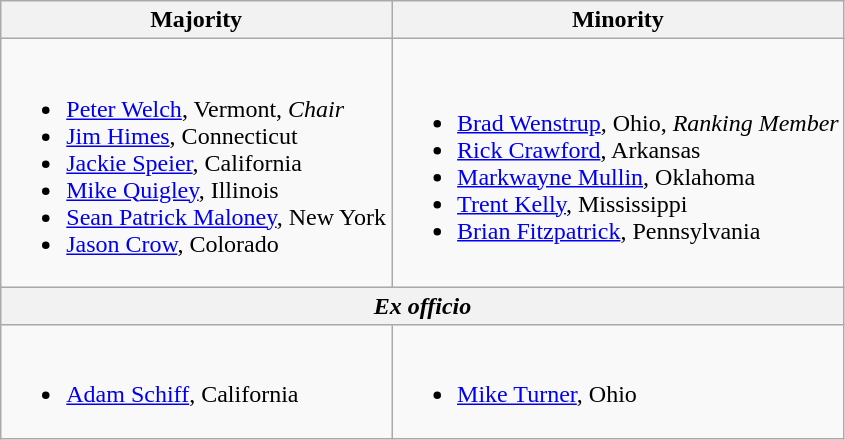<table class=wikitable>
<tr>
<th>Majority</th>
<th>Minority</th>
</tr>
<tr>
<td><br><ul><li><a href='#'>Peter Welch</a>, Vermont, <em>Chair</em></li><li><a href='#'>Jim Himes</a>, Connecticut</li><li><a href='#'>Jackie Speier</a>, California</li><li><a href='#'>Mike Quigley</a>, Illinois</li><li><a href='#'>Sean Patrick Maloney</a>, New York</li><li><a href='#'>Jason Crow</a>, Colorado</li></ul></td>
<td><br><ul><li><a href='#'>Brad Wenstrup</a>, Ohio, <em>Ranking Member</em></li><li><a href='#'>Rick Crawford</a>, Arkansas</li><li><a href='#'>Markwayne Mullin</a>, Oklahoma</li><li><a href='#'>Trent Kelly</a>, Mississippi</li><li><a href='#'>Brian Fitzpatrick</a>, Pennsylvania</li></ul></td>
</tr>
<tr>
<th colspan=2><em>Ex officio</em></th>
</tr>
<tr>
<td><br><ul><li><a href='#'>Adam Schiff</a>, California</li></ul></td>
<td><br><ul><li><a href='#'>Mike Turner</a>, Ohio</li></ul></td>
</tr>
</table>
